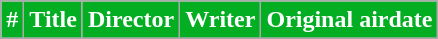<table class="wikitable plainrowheaders">
<tr style="color:white;">
<th style="background: #03AE23;">#</th>
<th style="background: #03AE23;">Title</th>
<th style="background: #03AE23;">Director</th>
<th style="background: #03AE23;">Writer</th>
<th style="background: #03AE23;">Original airdate</th>
</tr>
<tr>
</tr>
</table>
